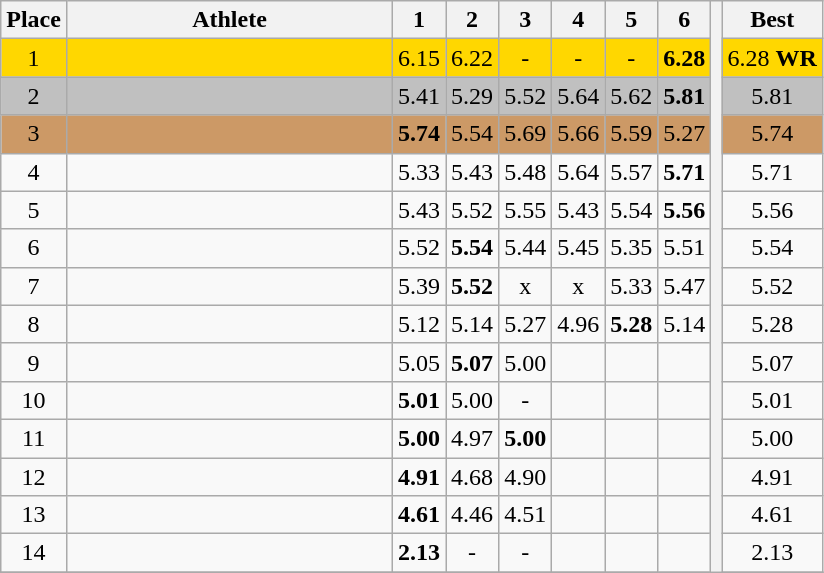<table class="wikitable" style="text-align:center">
<tr>
<th>Place</th>
<th width=210>Athlete</th>
<th>1</th>
<th>2</th>
<th>3</th>
<th>4</th>
<th>5</th>
<th>6</th>
<th rowspan=20></th>
<th>Best</th>
</tr>
<tr bgcolor=gold>
<td>1</td>
<td align=left></td>
<td>6.15</td>
<td>6.22</td>
<td>-</td>
<td>-</td>
<td>-</td>
<td><strong>6.28</strong></td>
<td>6.28 <strong>WR</strong></td>
</tr>
<tr bgcolor=silver>
<td>2</td>
<td align=left></td>
<td>5.41</td>
<td>5.29</td>
<td>5.52</td>
<td>5.64</td>
<td>5.62</td>
<td><strong>5.81</strong></td>
<td>5.81</td>
</tr>
<tr bgcolor=cc9966>
<td>3</td>
<td align=left></td>
<td><strong>5.74</strong></td>
<td>5.54</td>
<td>5.69</td>
<td>5.66</td>
<td>5.59</td>
<td>5.27</td>
<td>5.74</td>
</tr>
<tr>
<td>4</td>
<td align=left></td>
<td>5.33</td>
<td>5.43</td>
<td>5.48</td>
<td>5.64</td>
<td>5.57</td>
<td><strong>5.71</strong></td>
<td>5.71</td>
</tr>
<tr>
<td>5</td>
<td align=left></td>
<td>5.43</td>
<td>5.52</td>
<td>5.55</td>
<td>5.43</td>
<td>5.54</td>
<td><strong>5.56</strong></td>
<td>5.56</td>
</tr>
<tr>
<td>6</td>
<td align=left></td>
<td>5.52</td>
<td><strong>5.54</strong></td>
<td>5.44</td>
<td>5.45</td>
<td>5.35</td>
<td>5.51</td>
<td>5.54</td>
</tr>
<tr>
<td>7</td>
<td align=left></td>
<td>5.39</td>
<td><strong>5.52</strong></td>
<td>x</td>
<td>x</td>
<td>5.33</td>
<td>5.47</td>
<td>5.52</td>
</tr>
<tr>
<td>8</td>
<td align=left></td>
<td>5.12</td>
<td>5.14</td>
<td>5.27</td>
<td>4.96</td>
<td><strong>5.28</strong></td>
<td>5.14</td>
<td>5.28</td>
</tr>
<tr>
<td>9</td>
<td align=left></td>
<td>5.05</td>
<td><strong>5.07</strong></td>
<td>5.00</td>
<td></td>
<td></td>
<td></td>
<td>5.07</td>
</tr>
<tr>
<td>10</td>
<td align=left></td>
<td><strong>5.01</strong></td>
<td>5.00</td>
<td>-</td>
<td></td>
<td></td>
<td></td>
<td>5.01</td>
</tr>
<tr>
<td>11</td>
<td align=left></td>
<td><strong>5.00</strong></td>
<td>4.97</td>
<td><strong>5.00</strong></td>
<td></td>
<td></td>
<td></td>
<td>5.00</td>
</tr>
<tr>
<td>12</td>
<td align=left></td>
<td><strong>4.91</strong></td>
<td>4.68</td>
<td>4.90</td>
<td></td>
<td></td>
<td></td>
<td>4.91</td>
</tr>
<tr>
<td>13</td>
<td align=left></td>
<td><strong>4.61</strong></td>
<td>4.46</td>
<td>4.51</td>
<td></td>
<td></td>
<td></td>
<td>4.61</td>
</tr>
<tr>
<td>14</td>
<td align=left></td>
<td><strong>2.13</strong></td>
<td>-</td>
<td>-</td>
<td></td>
<td></td>
<td></td>
<td>2.13</td>
</tr>
<tr>
</tr>
</table>
